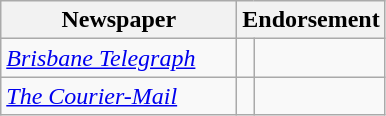<table class="wikitable sortable right">
<tr>
<th style="width:150px;">Newspaper</th>
<th colspan=2>Endorsement</th>
</tr>
<tr>
<td><em><a href='#'>Brisbane Telegraph</a></em></td>
<td width="3pt" > </td>
<td></td>
</tr>
<tr>
<td><em><a href='#'>The Courier-Mail</a></em></td>
<td width="3pt" > </td>
<td></td>
</tr>
</table>
